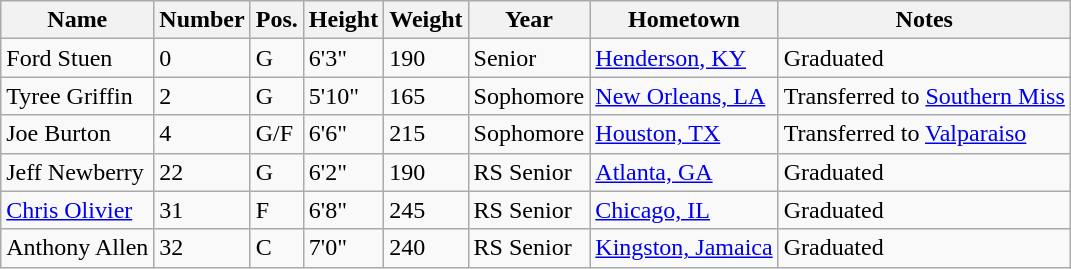<table class="wikitable sortable" border="1">
<tr>
<th>Name</th>
<th>Number</th>
<th>Pos.</th>
<th>Height</th>
<th>Weight</th>
<th>Year</th>
<th>Hometown</th>
<th class="unsortable">Notes</th>
</tr>
<tr>
<td>Ford Stuen</td>
<td>0</td>
<td>G</td>
<td>6'3"</td>
<td>190</td>
<td>Senior</td>
<td><a href='#'>Henderson, KY</a></td>
<td>Graduated</td>
</tr>
<tr>
<td>Tyree Griffin</td>
<td>2</td>
<td>G</td>
<td>5'10"</td>
<td>165</td>
<td>Sophomore</td>
<td><a href='#'>New Orleans, LA</a></td>
<td>Transferred to <a href='#'>Southern Miss</a></td>
</tr>
<tr>
<td>Joe Burton</td>
<td>4</td>
<td>G/F</td>
<td>6'6"</td>
<td>215</td>
<td>Sophomore</td>
<td><a href='#'>Houston, TX</a></td>
<td>Transferred to <a href='#'>Valparaiso</a></td>
</tr>
<tr>
<td>Jeff Newberry</td>
<td>22</td>
<td>G</td>
<td>6'2"</td>
<td>190</td>
<td>RS Senior</td>
<td><a href='#'>Atlanta, GA</a></td>
<td>Graduated</td>
</tr>
<tr>
<td><a href='#'>Chris Olivier</a></td>
<td>31</td>
<td>F</td>
<td>6'8"</td>
<td>245</td>
<td>RS Senior</td>
<td><a href='#'>Chicago, IL</a></td>
<td>Graduated</td>
</tr>
<tr>
<td>Anthony Allen</td>
<td>32</td>
<td>C</td>
<td>7'0"</td>
<td>240</td>
<td>RS Senior</td>
<td><a href='#'>Kingston, Jamaica</a></td>
<td>Graduated</td>
</tr>
</table>
